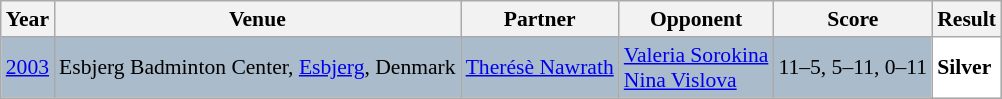<table class="sortable wikitable" style="font-size: 90%;">
<tr>
<th>Year</th>
<th>Venue</th>
<th>Partner</th>
<th>Opponent</th>
<th>Score</th>
<th>Result</th>
</tr>
<tr style="background:#AABBCC">
<td align="center"><a href='#'>2003</a></td>
<td align="left">Esbjerg Badminton Center, <a href='#'>Esbjerg</a>, Denmark</td>
<td align="left"> <a href='#'>Therésè Nawrath</a></td>
<td align="left"> <a href='#'>Valeria Sorokina</a><br> <a href='#'>Nina Vislova</a></td>
<td align="left">11–5, 5–11, 0–11</td>
<td style="text-align:left; background:white"> <strong>Silver</strong></td>
</tr>
</table>
